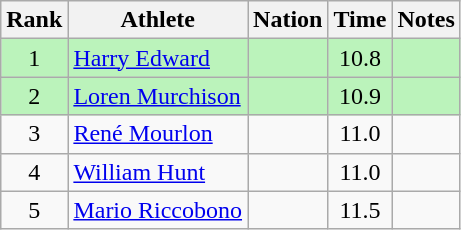<table class="wikitable sortable" style="text-align:center">
<tr>
<th>Rank</th>
<th>Athlete</th>
<th>Nation</th>
<th>Time</th>
<th>Notes</th>
</tr>
<tr bgcolor=bbf3bb>
<td>1</td>
<td align=left data-sort-value="Edward, Harry"><a href='#'>Harry Edward</a></td>
<td align=left></td>
<td>10.8</td>
<td></td>
</tr>
<tr bgcolor=bbf3bb>
<td>2</td>
<td align=left data-sort-value="Murchison, Loren"><a href='#'>Loren Murchison</a></td>
<td align=left></td>
<td>10.9</td>
<td></td>
</tr>
<tr>
<td>3</td>
<td align=left data-sort-value="Mourlon, René"><a href='#'>René Mourlon</a></td>
<td align=left></td>
<td>11.0</td>
<td></td>
</tr>
<tr>
<td>4</td>
<td align=left data-sort-value="Hunt, William"><a href='#'>William Hunt</a></td>
<td align=left></td>
<td>11.0</td>
<td></td>
</tr>
<tr>
<td>5</td>
<td align=left data-sort-value="Riccobono, Mario"><a href='#'>Mario Riccobono</a></td>
<td align=left></td>
<td>11.5</td>
<td></td>
</tr>
</table>
